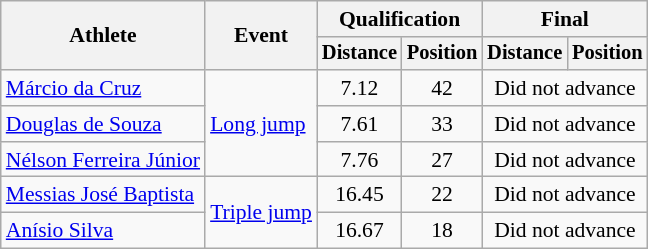<table class=wikitable style="font-size:90%">
<tr>
<th rowspan="2">Athlete</th>
<th rowspan="2">Event</th>
<th colspan="2">Qualification</th>
<th colspan="2">Final</th>
</tr>
<tr style="font-size:95%">
<th>Distance</th>
<th>Position</th>
<th>Distance</th>
<th>Position</th>
</tr>
<tr align=center>
<td align=left><a href='#'>Márcio da Cruz</a></td>
<td align=left rowspan=3><a href='#'>Long jump</a></td>
<td>7.12</td>
<td>42</td>
<td colspan=2>Did not advance</td>
</tr>
<tr align=center>
<td align=left><a href='#'>Douglas de Souza</a></td>
<td>7.61</td>
<td>33</td>
<td colspan=2>Did not advance</td>
</tr>
<tr align=center>
<td align=left><a href='#'>Nélson Ferreira Júnior</a></td>
<td>7.76</td>
<td>27</td>
<td colspan=2>Did not advance</td>
</tr>
<tr align=center>
<td align=left><a href='#'>Messias José Baptista</a></td>
<td align=left rowspan=2><a href='#'>Triple jump</a></td>
<td>16.45</td>
<td>22</td>
<td colspan=2>Did not advance</td>
</tr>
<tr align=center>
<td align=left><a href='#'>Anísio Silva</a></td>
<td>16.67</td>
<td>18</td>
<td colspan=2>Did not advance</td>
</tr>
</table>
